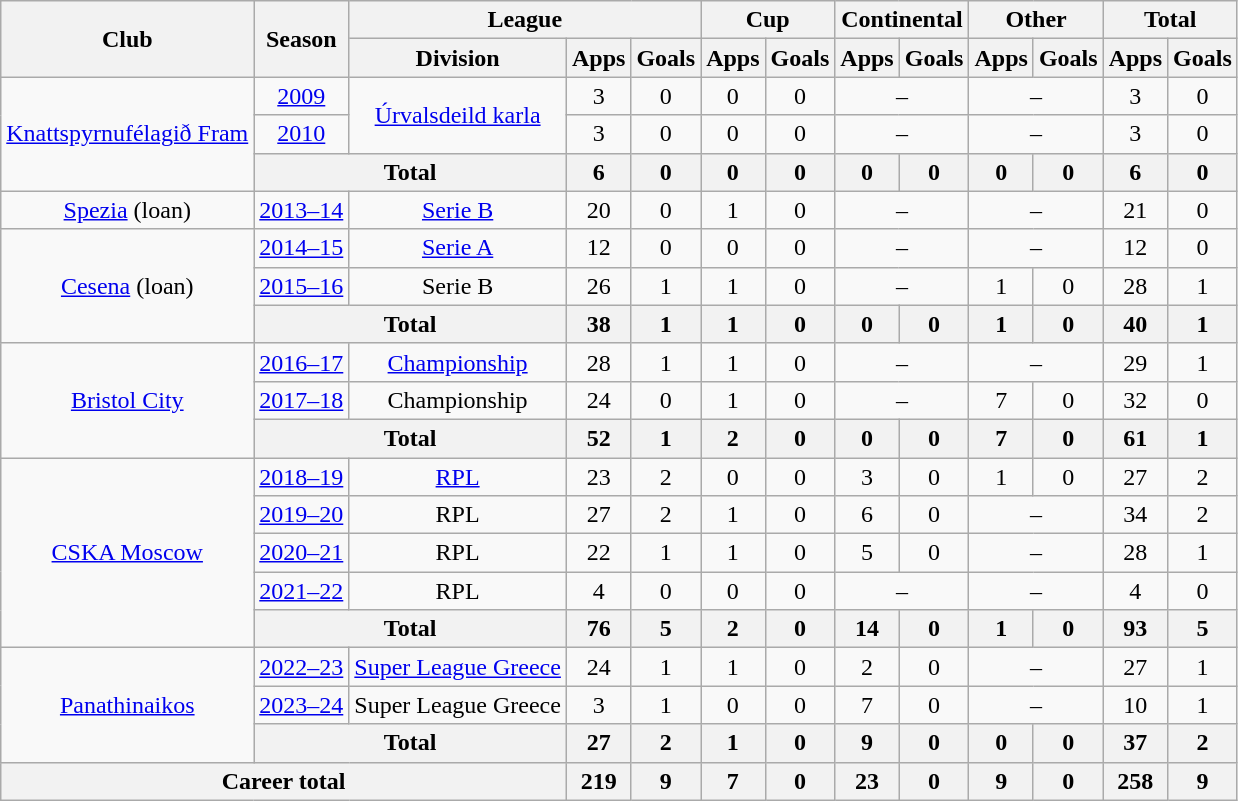<table class="wikitable" style="text-align:center">
<tr>
<th rowspan="2">Club</th>
<th rowspan="2">Season</th>
<th colspan="3">League</th>
<th colspan="2">Cup</th>
<th colspan="2">Continental</th>
<th colspan="2">Other</th>
<th colspan="2">Total</th>
</tr>
<tr>
<th>Division</th>
<th>Apps</th>
<th>Goals</th>
<th>Apps</th>
<th>Goals</th>
<th>Apps</th>
<th>Goals</th>
<th>Apps</th>
<th>Goals</th>
<th>Apps</th>
<th>Goals</th>
</tr>
<tr>
<td rowspan="3"><a href='#'>Knattspyrnufélagið Fram</a></td>
<td><a href='#'>2009</a></td>
<td rowspan="2"><a href='#'>Úrvalsdeild karla</a></td>
<td>3</td>
<td>0</td>
<td>0</td>
<td>0</td>
<td colspan="2">–</td>
<td colspan="2">–</td>
<td>3</td>
<td>0</td>
</tr>
<tr>
<td><a href='#'>2010</a></td>
<td>3</td>
<td>0</td>
<td>0</td>
<td>0</td>
<td colspan="2">–</td>
<td colspan="2">–</td>
<td>3</td>
<td>0</td>
</tr>
<tr>
<th colspan="2">Total</th>
<th>6</th>
<th>0</th>
<th>0</th>
<th>0</th>
<th>0</th>
<th>0</th>
<th>0</th>
<th>0</th>
<th>6</th>
<th>0</th>
</tr>
<tr>
<td><a href='#'>Spezia</a> (loan)</td>
<td><a href='#'>2013–14</a></td>
<td><a href='#'>Serie B</a></td>
<td>20</td>
<td>0</td>
<td>1</td>
<td>0</td>
<td colspan="2">–</td>
<td colspan="2">–</td>
<td>21</td>
<td>0</td>
</tr>
<tr>
<td rowspan="3"><a href='#'>Cesena</a> (loan)</td>
<td><a href='#'>2014–15</a></td>
<td><a href='#'>Serie A</a></td>
<td>12</td>
<td>0</td>
<td>0</td>
<td>0</td>
<td colspan="2">–</td>
<td colspan="2">–</td>
<td>12</td>
<td>0</td>
</tr>
<tr>
<td><a href='#'>2015–16</a></td>
<td>Serie B</td>
<td>26</td>
<td>1</td>
<td>1</td>
<td>0</td>
<td colspan="2">–</td>
<td>1</td>
<td>0</td>
<td>28</td>
<td>1</td>
</tr>
<tr>
<th colspan="2">Total</th>
<th>38</th>
<th>1</th>
<th>1</th>
<th>0</th>
<th>0</th>
<th>0</th>
<th>1</th>
<th>0</th>
<th>40</th>
<th>1</th>
</tr>
<tr>
<td rowspan="3"><a href='#'>Bristol City</a></td>
<td><a href='#'>2016–17</a></td>
<td><a href='#'>Championship</a></td>
<td>28</td>
<td>1</td>
<td>1</td>
<td>0</td>
<td colspan="2">–</td>
<td colspan="2">–</td>
<td>29</td>
<td>1</td>
</tr>
<tr>
<td><a href='#'>2017–18</a></td>
<td>Championship</td>
<td>24</td>
<td>0</td>
<td>1</td>
<td>0</td>
<td colspan="2">–</td>
<td>7</td>
<td>0</td>
<td>32</td>
<td>0</td>
</tr>
<tr>
<th colspan="2">Total</th>
<th>52</th>
<th>1</th>
<th>2</th>
<th>0</th>
<th>0</th>
<th>0</th>
<th>7</th>
<th>0</th>
<th>61</th>
<th>1</th>
</tr>
<tr>
<td rowspan="5"><a href='#'>CSKA Moscow</a></td>
<td><a href='#'>2018–19</a></td>
<td><a href='#'>RPL</a></td>
<td>23</td>
<td>2</td>
<td>0</td>
<td>0</td>
<td>3</td>
<td>0</td>
<td>1</td>
<td>0</td>
<td>27</td>
<td>2</td>
</tr>
<tr>
<td><a href='#'>2019–20</a></td>
<td>RPL</td>
<td>27</td>
<td>2</td>
<td>1</td>
<td>0</td>
<td>6</td>
<td>0</td>
<td colspan="2">–</td>
<td>34</td>
<td>2</td>
</tr>
<tr>
<td><a href='#'>2020–21</a></td>
<td>RPL</td>
<td>22</td>
<td>1</td>
<td>1</td>
<td>0</td>
<td>5</td>
<td>0</td>
<td colspan="2">–</td>
<td>28</td>
<td>1</td>
</tr>
<tr>
<td><a href='#'>2021–22</a></td>
<td>RPL</td>
<td>4</td>
<td>0</td>
<td>0</td>
<td>0</td>
<td colspan="2">–</td>
<td colspan="2">–</td>
<td>4</td>
<td>0</td>
</tr>
<tr>
<th colspan="2">Total</th>
<th>76</th>
<th>5</th>
<th>2</th>
<th>0</th>
<th>14</th>
<th>0</th>
<th>1</th>
<th>0</th>
<th>93</th>
<th>5</th>
</tr>
<tr>
<td rowspan="3"><a href='#'>Panathinaikos</a></td>
<td><a href='#'>2022–23</a></td>
<td><a href='#'>Super League Greece</a></td>
<td>24</td>
<td>1</td>
<td>1</td>
<td>0</td>
<td>2</td>
<td>0</td>
<td colspan="2">–</td>
<td>27</td>
<td>1</td>
</tr>
<tr>
<td><a href='#'>2023–24</a></td>
<td>Super League Greece</td>
<td>3</td>
<td>1</td>
<td>0</td>
<td>0</td>
<td>7</td>
<td>0</td>
<td colspan="2">–</td>
<td>10</td>
<td>1</td>
</tr>
<tr>
<th colspan="2">Total</th>
<th>27</th>
<th>2</th>
<th>1</th>
<th>0</th>
<th>9</th>
<th>0</th>
<th>0</th>
<th>0</th>
<th>37</th>
<th>2</th>
</tr>
<tr>
<th colspan="3">Career total</th>
<th>219</th>
<th>9</th>
<th>7</th>
<th>0</th>
<th>23</th>
<th>0</th>
<th>9</th>
<th>0</th>
<th>258</th>
<th>9</th>
</tr>
</table>
